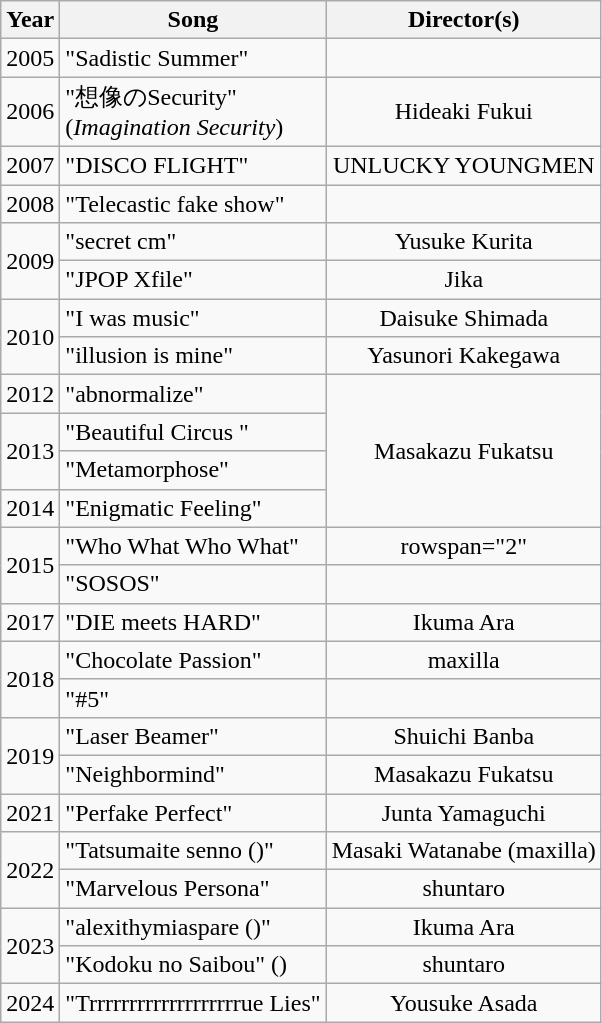<table class="wikitable" style="text-align:center;">
<tr>
<th>Year</th>
<th>Song</th>
<th>Director(s)</th>
</tr>
<tr>
<td>2005</td>
<td align="left">"Sadistic Summer"</td>
<td></td>
</tr>
<tr>
<td>2006</td>
<td align="left">"想像のSecurity"<br>(<em>Imagination Security</em>)</td>
<td>Hideaki Fukui</td>
</tr>
<tr>
<td>2007</td>
<td align="left">"DISCO FLIGHT"</td>
<td>UNLUCKY YOUNGMEN</td>
</tr>
<tr>
<td>2008</td>
<td align="left">"Telecastic fake show"</td>
<td></td>
</tr>
<tr>
<td rowspan="2">2009</td>
<td align="left">"secret cm"</td>
<td>Yusuke Kurita</td>
</tr>
<tr>
<td align="left">"JPOP Xfile"</td>
<td>Jika</td>
</tr>
<tr>
<td rowspan="2">2010</td>
<td align="left">"I was music"</td>
<td>Daisuke Shimada</td>
</tr>
<tr>
<td align="left">"illusion is mine"</td>
<td>Yasunori Kakegawa</td>
</tr>
<tr>
<td>2012</td>
<td align="left">"abnormalize"</td>
<td rowspan="4">Masakazu Fukatsu</td>
</tr>
<tr>
<td rowspan="2">2013</td>
<td align="left">"Beautiful Circus "</td>
</tr>
<tr>
<td align="left">"Metamorphose"</td>
</tr>
<tr>
<td>2014</td>
<td align="left">"Enigmatic Feeling"</td>
</tr>
<tr>
<td rowspan="2">2015</td>
<td align="left">"Who What Who What"</td>
<td>rowspan="2" </td>
</tr>
<tr>
<td align="left">"SOSOS"</td>
</tr>
<tr>
<td>2017</td>
<td align="left">"DIE meets HARD"</td>
<td>Ikuma Ara</td>
</tr>
<tr>
<td rowspan="2">2018</td>
<td align="left">"Chocolate Passion"</td>
<td>maxilla</td>
</tr>
<tr>
<td align="left">"#5"</td>
<td></td>
</tr>
<tr>
<td rowspan="2">2019</td>
<td align="left">"Laser Beamer"</td>
<td>Shuichi Banba</td>
</tr>
<tr>
<td align="left">"Neighbormind"</td>
<td>Masakazu Fukatsu</td>
</tr>
<tr>
<td>2021</td>
<td align="left">"Perfake Perfect"</td>
<td>Junta Yamaguchi</td>
</tr>
<tr>
<td rowspan="2">2022</td>
<td align="left">"Tatsumaite senno ()"</td>
<td>Masaki Watanabe (maxilla)</td>
</tr>
<tr>
<td align="left">"Marvelous Persona"</td>
<td>shuntaro</td>
</tr>
<tr>
<td rowspan="2">2023</td>
<td align="left">"alexithymiaspare ()"</td>
<td>Ikuma Ara</td>
</tr>
<tr>
<td align="left">"Kodoku no Saibou" ()</td>
<td>shuntaro</td>
</tr>
<tr>
<td>2024</td>
<td align="left">"Trrrrrrrrrrrrrrrrrrrue Lies"</td>
<td>Yousuke Asada</td>
</tr>
</table>
